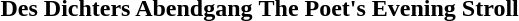<table>
<tr>
<th>Des Dichters Abendgang</th>
<th>The Poet's Evening Stroll</th>
</tr>
<tr>
<td></td>
<td></td>
</tr>
</table>
